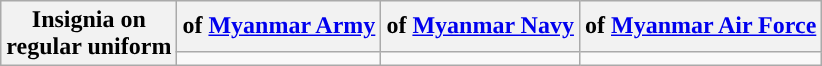<table class="wikitable">
<tr style="text-align:center; background:#efefef;">
<th rowspan=2>Insignia on <br>regular uniform</th>
<th>of <a href='#'>Myanmar Army</a></th>
<th>of <a href='#'>Myanmar Navy</a></th>
<th>of <a href='#'>Myanmar Air Force</a> <br> </th>
</tr>
<tr style="text-align:center">
<td></td>
<td></td>
<td></td>
</tr>
</table>
